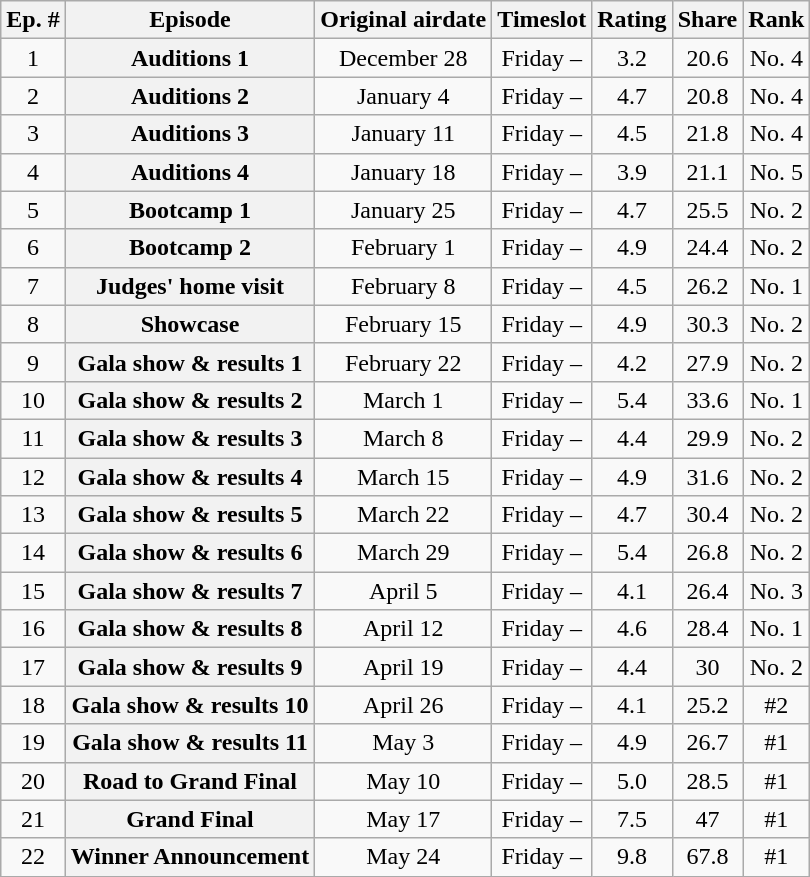<table class="wikitable" style="text-align:center">
<tr>
<th>Ep. #</th>
<th>Episode</th>
<th>Original airdate</th>
<th>Timeslot</th>
<th>Rating</th>
<th>Share</th>
<th>Rank</th>
</tr>
<tr>
<td>1</td>
<th>Auditions 1</th>
<td>December 28</td>
<td>Friday –</td>
<td>3.2</td>
<td>20.6</td>
<td>No. 4</td>
</tr>
<tr>
<td>2</td>
<th>Auditions 2</th>
<td>January 4</td>
<td>Friday –</td>
<td>4.7</td>
<td>20.8</td>
<td>No. 4</td>
</tr>
<tr>
<td>3</td>
<th>Auditions 3</th>
<td>January 11</td>
<td>Friday –</td>
<td>4.5</td>
<td>21.8</td>
<td>No. 4</td>
</tr>
<tr>
<td>4</td>
<th>Auditions 4</th>
<td>January 18</td>
<td>Friday –</td>
<td>3.9</td>
<td>21.1</td>
<td>No. 5</td>
</tr>
<tr>
<td>5</td>
<th>Bootcamp 1</th>
<td>January 25</td>
<td>Friday –</td>
<td>4.7</td>
<td>25.5</td>
<td>No. 2</td>
</tr>
<tr>
<td>6</td>
<th>Bootcamp 2</th>
<td>February 1</td>
<td>Friday –</td>
<td>4.9</td>
<td>24.4</td>
<td>No. 2</td>
</tr>
<tr>
<td>7</td>
<th>Judges' home visit</th>
<td>February 8</td>
<td>Friday –</td>
<td>4.5</td>
<td>26.2</td>
<td>No. 1</td>
</tr>
<tr>
<td>8</td>
<th>Showcase</th>
<td>February 15</td>
<td>Friday –</td>
<td>4.9</td>
<td>30.3</td>
<td>No. 2</td>
</tr>
<tr>
<td>9</td>
<th>Gala show & results 1</th>
<td>February 22</td>
<td>Friday –</td>
<td>4.2</td>
<td>27.9</td>
<td>No. 2</td>
</tr>
<tr>
<td>10</td>
<th>Gala show & results 2</th>
<td>March 1</td>
<td>Friday –</td>
<td>5.4</td>
<td>33.6</td>
<td>No. 1</td>
</tr>
<tr>
<td>11</td>
<th>Gala show & results 3</th>
<td>March 8</td>
<td>Friday –</td>
<td>4.4</td>
<td>29.9</td>
<td>No. 2</td>
</tr>
<tr>
<td>12</td>
<th>Gala show & results 4</th>
<td>March 15</td>
<td>Friday –</td>
<td>4.9</td>
<td>31.6</td>
<td>No. 2</td>
</tr>
<tr>
<td>13</td>
<th>Gala show & results 5</th>
<td>March 22</td>
<td>Friday –</td>
<td>4.7</td>
<td>30.4</td>
<td>No. 2</td>
</tr>
<tr>
<td>14</td>
<th>Gala show & results 6</th>
<td>March 29</td>
<td>Friday –</td>
<td>5.4</td>
<td>26.8</td>
<td>No. 2</td>
</tr>
<tr>
<td>15</td>
<th>Gala show & results 7</th>
<td>April 5</td>
<td>Friday –</td>
<td>4.1</td>
<td>26.4</td>
<td>No. 3</td>
</tr>
<tr>
<td>16</td>
<th>Gala show & results 8</th>
<td>April 12</td>
<td>Friday –</td>
<td>4.6</td>
<td>28.4</td>
<td>No. 1</td>
</tr>
<tr>
<td>17</td>
<th>Gala show & results 9</th>
<td>April 19</td>
<td>Friday –</td>
<td>4.4</td>
<td>30</td>
<td>No. 2</td>
</tr>
<tr>
<td>18</td>
<th>Gala show & results 10</th>
<td>April 26</td>
<td>Friday –</td>
<td>4.1</td>
<td>25.2</td>
<td>#2</td>
</tr>
<tr>
<td>19</td>
<th>Gala show & results 11</th>
<td>May 3</td>
<td>Friday –</td>
<td>4.9</td>
<td>26.7</td>
<td>#1</td>
</tr>
<tr>
<td>20</td>
<th>Road to Grand Final</th>
<td>May 10</td>
<td>Friday –</td>
<td>5.0</td>
<td>28.5</td>
<td>#1</td>
</tr>
<tr>
<td>21</td>
<th>Grand Final</th>
<td>May 17</td>
<td>Friday –</td>
<td>7.5</td>
<td>47</td>
<td>#1</td>
</tr>
<tr>
<td>22</td>
<th>Winner Announcement</th>
<td>May 24</td>
<td>Friday –</td>
<td>9.8</td>
<td>67.8</td>
<td>#1</td>
</tr>
</table>
